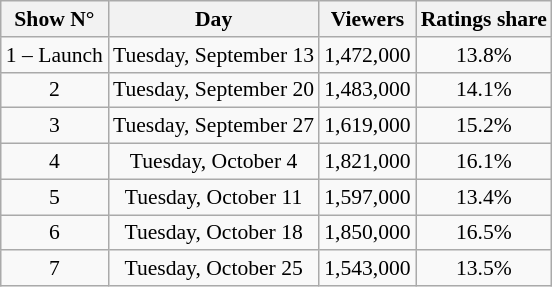<table class="wikitable sortable centre" style="text-align:center;font-size:90%;">
<tr>
<th>Show N°</th>
<th>Day</th>
<th>Viewers</th>
<th>Ratings share</th>
</tr>
<tr>
<td>1 – Launch</td>
<td>Tuesday, September 13</td>
<td>1,472,000</td>
<td>13.8%</td>
</tr>
<tr>
<td>2</td>
<td>Tuesday, September 20</td>
<td>1,483,000</td>
<td>14.1%</td>
</tr>
<tr>
<td>3</td>
<td>Tuesday, September 27</td>
<td>1,619,000</td>
<td>15.2%</td>
</tr>
<tr>
<td>4</td>
<td>Tuesday, October 4</td>
<td>1,821,000</td>
<td>16.1%</td>
</tr>
<tr>
<td>5</td>
<td>Tuesday, October 11</td>
<td>1,597,000</td>
<td>13.4%</td>
</tr>
<tr>
<td>6</td>
<td>Tuesday, October 18</td>
<td>1,850,000</td>
<td>16.5%</td>
</tr>
<tr>
<td>7</td>
<td>Tuesday, October 25</td>
<td>1,543,000</td>
<td>13.5%</td>
</tr>
</table>
